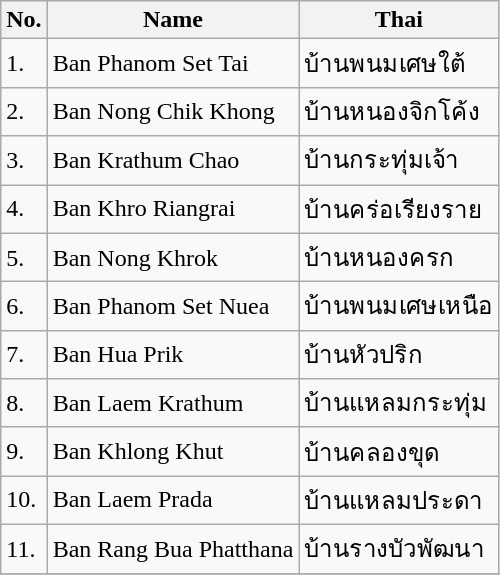<table class="wikitable sortable">
<tr>
<th>No.</th>
<th>Name</th>
<th>Thai</th>
</tr>
<tr>
<td>1.</td>
<td>Ban Phanom Set Tai</td>
<td>บ้านพนมเศษใต้</td>
</tr>
<tr>
<td>2.</td>
<td>Ban Nong Chik Khong</td>
<td>บ้านหนองจิกโค้ง</td>
</tr>
<tr>
<td>3.</td>
<td>Ban Krathum Chao</td>
<td>บ้านกระทุ่มเจ้า</td>
</tr>
<tr>
<td>4.</td>
<td>Ban Khro Riangrai</td>
<td>บ้านคร่อเรียงราย</td>
</tr>
<tr>
<td>5.</td>
<td>Ban Nong Khrok</td>
<td>บ้านหนองครก</td>
</tr>
<tr>
<td>6.</td>
<td>Ban Phanom Set Nuea</td>
<td>บ้านพนมเศษเหนือ</td>
</tr>
<tr>
<td>7.</td>
<td>Ban Hua Prik</td>
<td>บ้านหัวปริก</td>
</tr>
<tr>
<td>8.</td>
<td>Ban Laem Krathum</td>
<td>บ้านแหลมกระทุ่ม</td>
</tr>
<tr>
<td>9.</td>
<td>Ban Khlong Khut</td>
<td>บ้านคลองขุด</td>
</tr>
<tr>
<td>10.</td>
<td>Ban Laem Prada</td>
<td>บ้านแหลมประดา</td>
</tr>
<tr>
<td>11.</td>
<td>Ban Rang Bua Phatthana</td>
<td>บ้านรางบัวพัฒนา</td>
</tr>
<tr>
</tr>
</table>
